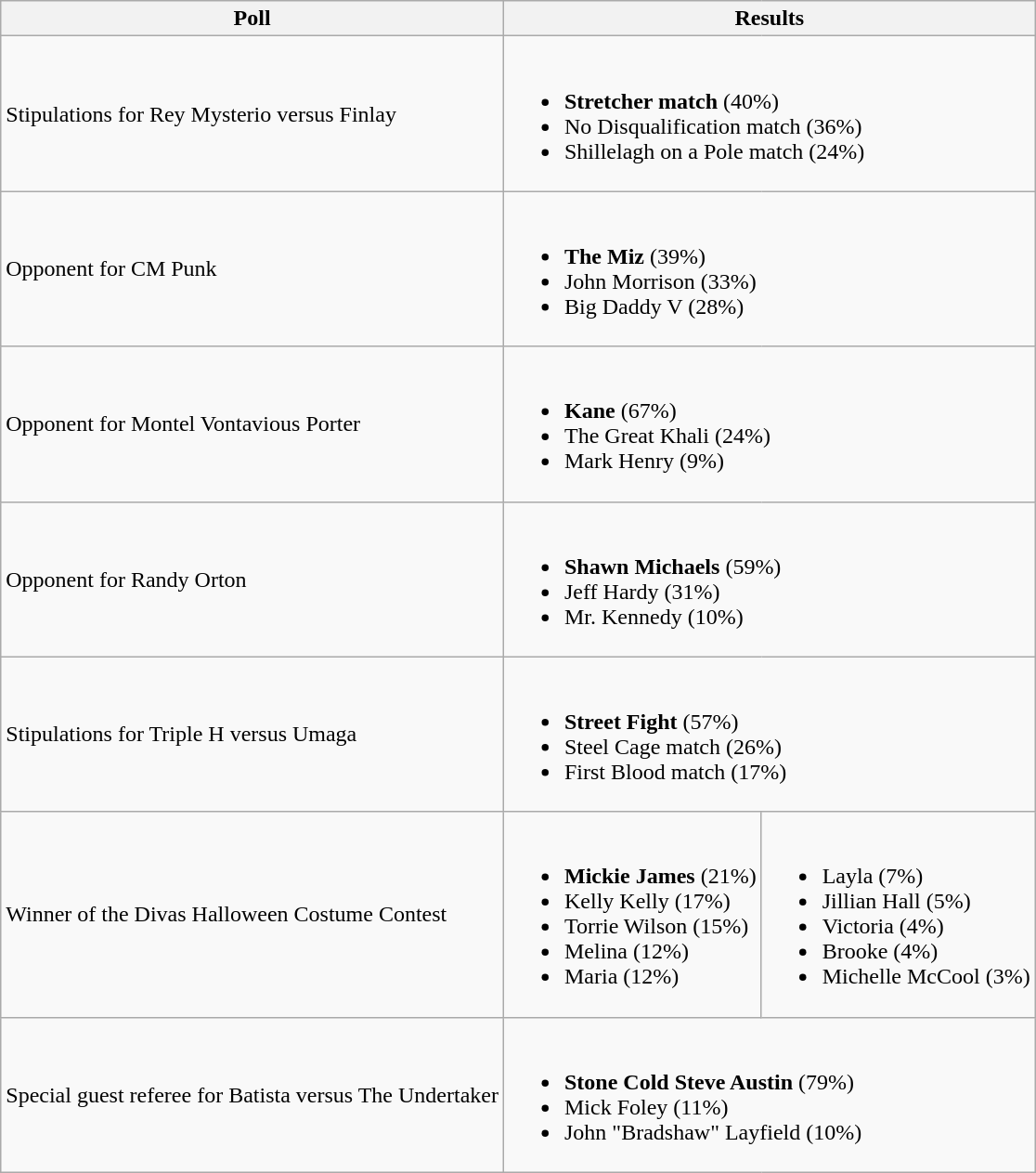<table class="wikitable">
<tr>
<th><strong>Poll</strong></th>
<th colspan=2><strong>Results</strong></th>
</tr>
<tr>
<td>Stipulations for Rey Mysterio versus Finlay</td>
<td colspan=2><br><ul><li><strong>Stretcher match</strong> (40%)</li><li>No Disqualification match (36%)</li><li>Shillelagh on a Pole match (24%)</li></ul></td>
</tr>
<tr>
<td>Opponent for CM Punk</td>
<td colspan=2><br><ul><li><strong>The Miz</strong> (39%)</li><li>John Morrison (33%)</li><li>Big Daddy V (28%)</li></ul></td>
</tr>
<tr>
<td>Opponent for Montel Vontavious Porter</td>
<td colspan=2><br><ul><li><strong>Kane</strong> (67%)</li><li>The Great Khali (24%)</li><li>Mark Henry (9%)</li></ul></td>
</tr>
<tr>
<td>Opponent for Randy Orton</td>
<td colspan=2><br><ul><li><strong>Shawn Michaels</strong> (59%)</li><li>Jeff Hardy (31%)</li><li>Mr. Kennedy (10%)</li></ul></td>
</tr>
<tr>
<td>Stipulations for Triple H versus Umaga</td>
<td colspan=2><br><ul><li><strong>Street Fight</strong> (57%)</li><li>Steel Cage match (26%)</li><li>First Blood match (17%)</li></ul></td>
</tr>
<tr>
<td>Winner of the Divas Halloween Costume Contest </td>
<td><br><ul><li><strong>Mickie James</strong> (21%)</li><li>Kelly Kelly (17%)</li><li>Torrie Wilson (15%)</li><li>Melina (12%)</li><li>Maria (12%)</li></ul></td>
<td><br><ul><li>Layla (7%)</li><li>Jillian Hall (5%)</li><li>Victoria (4%)</li><li>Brooke (4%)</li><li>Michelle McCool (3%)</li></ul></td>
</tr>
<tr>
<td>Special guest referee for Batista versus The Undertaker</td>
<td colspan=2><br><ul><li><strong>Stone Cold Steve Austin</strong> (79%)</li><li>Mick Foley (11%)</li><li>John "Bradshaw" Layfield (10%)</li></ul></td>
</tr>
</table>
